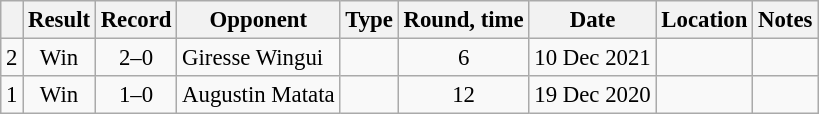<table class="wikitable" style="text-align:center; font-size:95%">
<tr>
<th></th>
<th>Result</th>
<th>Record</th>
<th>Opponent</th>
<th>Type</th>
<th>Round, time</th>
<th>Date</th>
<th>Location</th>
<th>Notes</th>
</tr>
<tr>
<td>2</td>
<td>Win</td>
<td>2–0</td>
<td align=left> Giresse Wingui</td>
<td></td>
<td>6</td>
<td>10 Dec 2021</td>
<td align=left></td>
<td></td>
</tr>
<tr>
<td>1</td>
<td>Win</td>
<td>1–0</td>
<td align=left> Augustin Matata</td>
<td></td>
<td>12</td>
<td>19 Dec 2020</td>
<td align=left></td>
<td style="text-align:left;"></td>
</tr>
</table>
